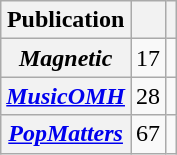<table class="wikitable plainrowheaders">
<tr>
<th scope="col">Publication</th>
<th scope="col"></th>
<th scope="col"></th>
</tr>
<tr>
<th scope="row"><em>Magnetic</em></th>
<td>17</td>
<td></td>
</tr>
<tr>
<th scope="row"><em><a href='#'>MusicOMH</a></em></th>
<td>28</td>
<td></td>
</tr>
<tr>
<th scope="row"><em><a href='#'>PopMatters</a></em></th>
<td>67</td>
<td></td>
</tr>
</table>
